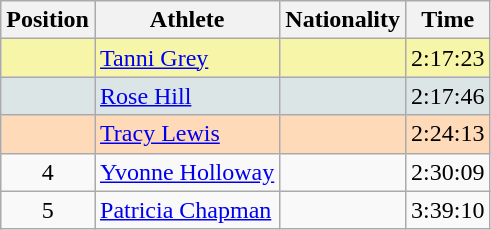<table class="wikitable sortable">
<tr>
<th>Position</th>
<th>Athlete</th>
<th>Nationality</th>
<th>Time</th>
</tr>
<tr bgcolor="#F7F6A8">
<td align=center></td>
<td><a href='#'>Tanni Grey</a></td>
<td></td>
<td>2:17:23</td>
</tr>
<tr bgcolor="#DCE5E5">
<td align=center></td>
<td><a href='#'>Rose Hill</a></td>
<td></td>
<td>2:17:46</td>
</tr>
<tr bgcolor="#FFDAB9">
<td align=center></td>
<td><a href='#'>Tracy Lewis</a></td>
<td></td>
<td>2:24:13</td>
</tr>
<tr>
<td align=center>4</td>
<td><a href='#'>Yvonne Holloway</a></td>
<td></td>
<td>2:30:09</td>
</tr>
<tr>
<td align=center>5</td>
<td><a href='#'>Patricia Chapman</a></td>
<td></td>
<td>3:39:10</td>
</tr>
</table>
